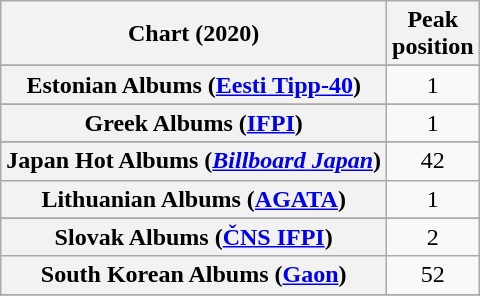<table class="wikitable sortable plainrowheaders" style="text-align:center">
<tr>
<th scope="col">Chart (2020)</th>
<th scope="col">Peak<br>position</th>
</tr>
<tr>
</tr>
<tr>
</tr>
<tr>
</tr>
<tr>
</tr>
<tr>
</tr>
<tr>
</tr>
<tr>
</tr>
<tr>
</tr>
<tr>
<th scope="row">Estonian Albums (<a href='#'>Eesti Tipp-40</a>)</th>
<td>1</td>
</tr>
<tr>
</tr>
<tr>
</tr>
<tr>
</tr>
<tr>
<th scope="row">Greek Albums (<a href='#'>IFPI</a>)</th>
<td>1</td>
</tr>
<tr>
</tr>
<tr>
</tr>
<tr>
</tr>
<tr>
</tr>
<tr>
<th scope="row">Japan Hot Albums (<em><a href='#'>Billboard Japan</a></em>)</th>
<td>42</td>
</tr>
<tr>
<th scope="row">Lithuanian Albums (<a href='#'>AGATA</a>)</th>
<td>1</td>
</tr>
<tr>
</tr>
<tr>
</tr>
<tr>
</tr>
<tr>
</tr>
<tr>
</tr>
<tr>
<th scope="row">Slovak Albums (<a href='#'>ČNS IFPI</a>)</th>
<td>2</td>
</tr>
<tr>
<th scope="row">South Korean Albums (<a href='#'>Gaon</a>)</th>
<td>52</td>
</tr>
<tr>
</tr>
<tr>
</tr>
<tr>
</tr>
<tr>
</tr>
<tr>
</tr>
<tr>
</tr>
<tr>
</tr>
<tr>
</tr>
</table>
